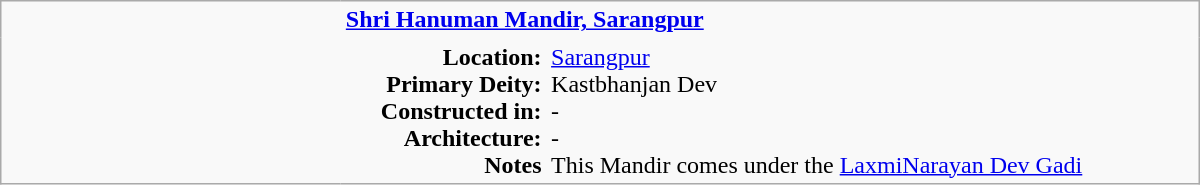<table class="wikitable plain" border="0" width="800">
<tr>
<td width="220px" rowspan="2" style="border:none;"></td>
<td valign="top" colspan=2 style="border:none;"><strong><a href='#'>Shri Hanuman Mandir, Sarangpur</a></strong></td>
</tr>
<tr>
<td valign="top" style="text-align:right; border:none;"><strong>Location:</strong> <br><strong>Primary Deity:</strong><br><strong>Constructed in:</strong><br><strong>Architecture:</strong><br><strong>Notes</strong></td>
<td valign="top" style="border:none;"><a href='#'>Sarangpur</a> <br>Kastbhanjan Dev   <br>- <br>- <br>This Mandir comes under the <a href='#'>LaxmiNarayan Dev Gadi</a></td>
</tr>
</table>
